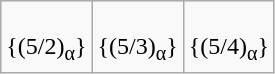<table class=wikitable>
<tr align=center>
<td><br>{(5/2)<sub>α</sub>}</td>
<td><br>{(5/3)<sub>α</sub>}</td>
<td><br>{(5/4)<sub>α</sub>}</td>
</tr>
</table>
